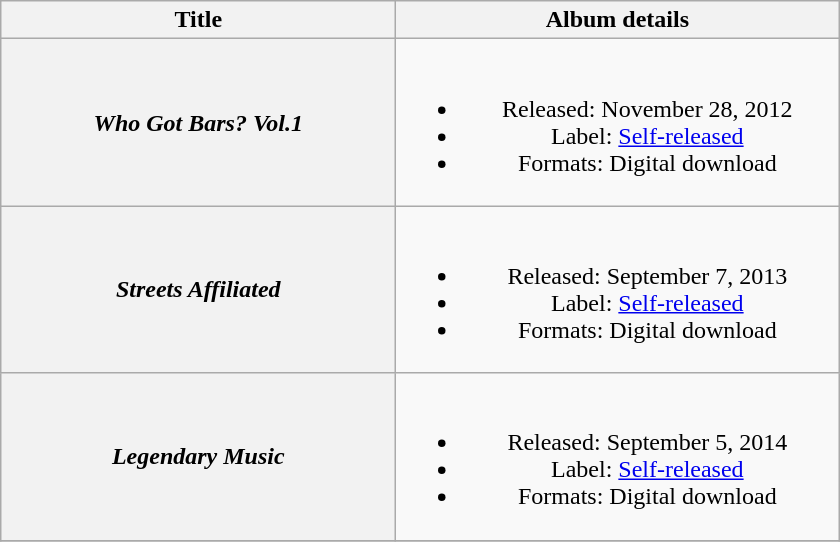<table class="wikitable plainrowheaders" style="text-align:center;">
<tr>
<th scope="col" style="width:16em;">Title</th>
<th scope="col" style="width:18em;">Album details</th>
</tr>
<tr>
<th scope="row"><em>Who Got Bars? Vol.1</em></th>
<td><br><ul><li>Released: November 28, 2012</li><li>Label:  <a href='#'>Self-released</a></li><li>Formats: Digital download</li></ul></td>
</tr>
<tr>
<th scope="row"><em>Streets Affiliated</em></th>
<td><br><ul><li>Released: September 7, 2013</li><li>Label:  <a href='#'>Self-released</a></li><li>Formats: Digital download</li></ul></td>
</tr>
<tr>
<th scope="row"><em>Legendary Music</em></th>
<td><br><ul><li>Released: September 5, 2014</li><li>Label:  <a href='#'>Self-released</a></li><li>Formats: Digital download</li></ul></td>
</tr>
<tr>
</tr>
</table>
